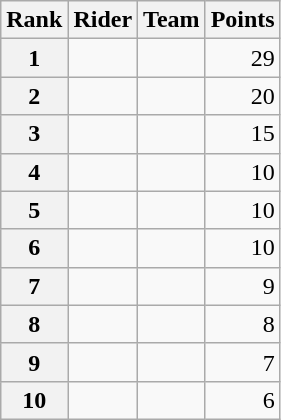<table class="wikitable" margin-bottom:0;">
<tr>
<th scope="col">Rank</th>
<th scope="col">Rider</th>
<th scope="col">Team</th>
<th scope="col">Points</th>
</tr>
<tr>
<th scope="row">1</th>
<td> </td>
<td></td>
<td align="right">29</td>
</tr>
<tr>
<th scope="row">2</th>
<td></td>
<td></td>
<td align="right">20</td>
</tr>
<tr>
<th scope="row">3</th>
<td></td>
<td></td>
<td align="right">15</td>
</tr>
<tr>
<th scope="row">4</th>
<td></td>
<td></td>
<td align="right">10</td>
</tr>
<tr>
<th scope="row">5</th>
<td></td>
<td></td>
<td align="right">10</td>
</tr>
<tr>
<th scope="row">6</th>
<td></td>
<td></td>
<td align="right">10</td>
</tr>
<tr>
<th scope="row">7</th>
<td></td>
<td></td>
<td align="right">9</td>
</tr>
<tr>
<th scope="row">8</th>
<td> </td>
<td></td>
<td align="right">8</td>
</tr>
<tr>
<th scope="row">9</th>
<td></td>
<td></td>
<td align="right">7</td>
</tr>
<tr>
<th scope="row">10</th>
<td></td>
<td></td>
<td align="right">6</td>
</tr>
</table>
